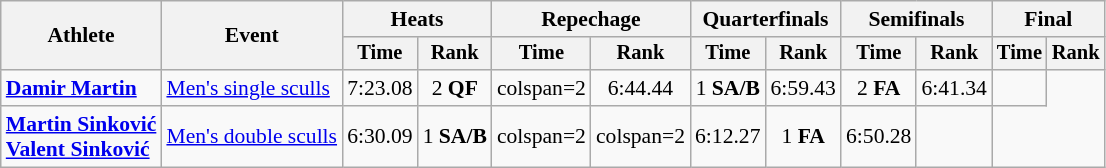<table class="wikitable" style="font-size:90%">
<tr>
<th rowspan="2">Athlete</th>
<th rowspan="2">Event</th>
<th colspan="2">Heats</th>
<th colspan="2">Repechage</th>
<th colspan="2">Quarterfinals</th>
<th colspan="2">Semifinals</th>
<th colspan="2">Final</th>
</tr>
<tr style="font-size:95%">
<th>Time</th>
<th>Rank</th>
<th>Time</th>
<th>Rank</th>
<th>Time</th>
<th>Rank</th>
<th>Time</th>
<th>Rank</th>
<th>Time</th>
<th>Rank</th>
</tr>
<tr align=center>
<td align=left><strong><a href='#'>Damir Martin</a></strong></td>
<td align=left><a href='#'>Men's single sculls</a></td>
<td>7:23.08</td>
<td>2 <strong>QF</strong></td>
<td>colspan=2 </td>
<td>6:44.44</td>
<td>1 <strong>SA/B</strong></td>
<td>6:59.43</td>
<td>2 <strong>FA</strong></td>
<td>6:41.34</td>
<td></td>
</tr>
<tr align=center>
<td align=left><strong><a href='#'>Martin Sinković</a><br><a href='#'>Valent Sinković</a></strong></td>
<td align=left><a href='#'>Men's double sculls</a></td>
<td>6:30.09</td>
<td>1 <strong>SA/B</strong></td>
<td>colspan=2 </td>
<td>colspan=2 </td>
<td>6:12.27</td>
<td>1 <strong>FA</strong></td>
<td>6:50.28</td>
<td></td>
</tr>
</table>
